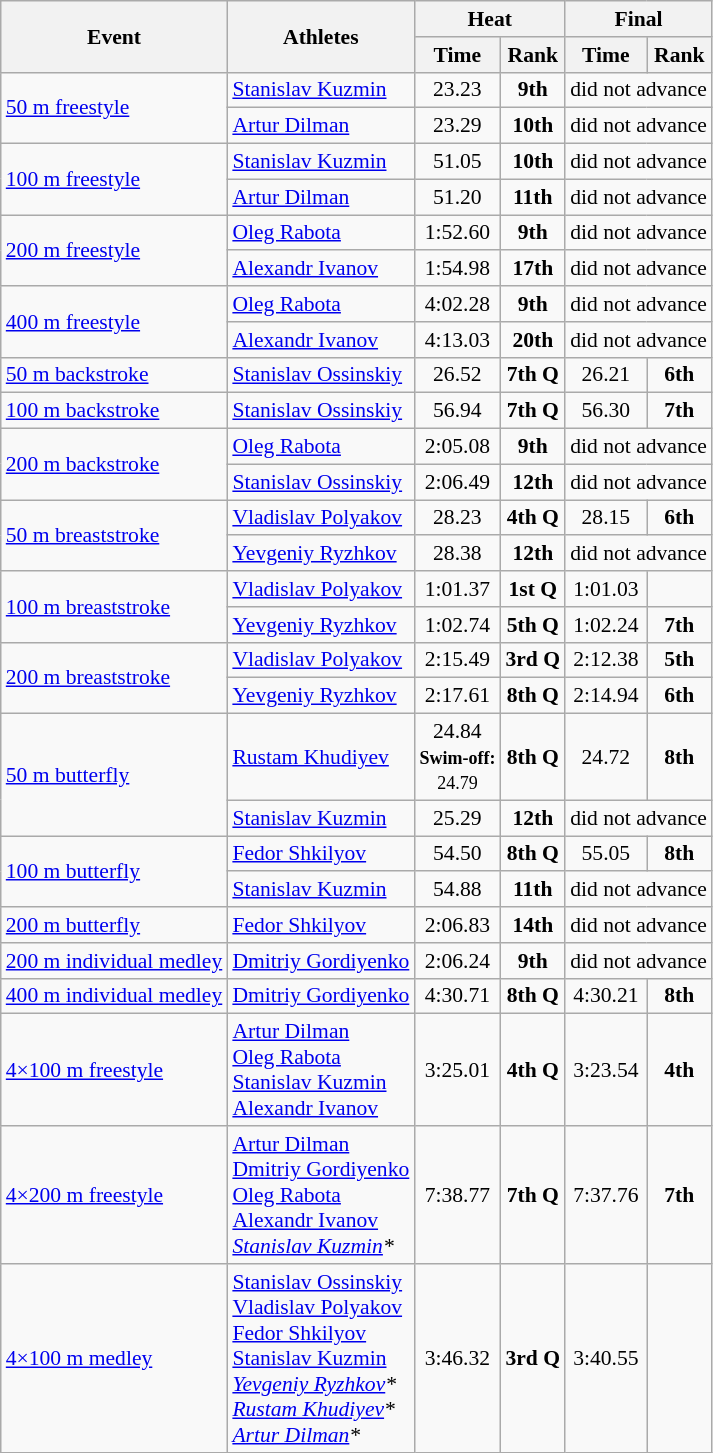<table class="wikitable" style="font-size:90%;">
<tr>
<th rowspan=2>Event</th>
<th rowspan=2>Athletes</th>
<th colspan=2>Heat</th>
<th colspan=2>Final</th>
</tr>
<tr>
<th>Time</th>
<th>Rank</th>
<th>Time</th>
<th>Rank</th>
</tr>
<tr>
<td rowspan=2><a href='#'>50 m freestyle</a></td>
<td><a href='#'>Stanislav Kuzmin</a></td>
<td align=center>23.23</td>
<td align=center><strong>9th</strong></td>
<td align=center colspan=2>did not advance</td>
</tr>
<tr>
<td><a href='#'>Artur Dilman</a></td>
<td align=center>23.29</td>
<td align=center><strong>10th</strong></td>
<td align=center colspan=2>did not advance</td>
</tr>
<tr>
<td rowspan=2><a href='#'>100 m freestyle</a></td>
<td><a href='#'>Stanislav Kuzmin</a></td>
<td align=center>51.05</td>
<td align=center><strong>10th</strong></td>
<td align=center colspan=2>did not advance</td>
</tr>
<tr>
<td><a href='#'>Artur Dilman</a></td>
<td align=center>51.20</td>
<td align=center><strong>11th</strong></td>
<td align=center colspan=2>did not advance</td>
</tr>
<tr>
<td rowspan=2><a href='#'>200 m freestyle</a></td>
<td><a href='#'>Oleg Rabota</a></td>
<td align=center>1:52.60</td>
<td align=center><strong>9th</strong></td>
<td align=center colspan=2>did not advance</td>
</tr>
<tr>
<td><a href='#'>Alexandr Ivanov</a></td>
<td align=center>1:54.98</td>
<td align=center><strong>17th</strong></td>
<td align=center colspan=2>did not advance</td>
</tr>
<tr>
<td rowspan=2><a href='#'>400 m freestyle</a></td>
<td><a href='#'>Oleg Rabota</a></td>
<td align=center>4:02.28</td>
<td align=center><strong>9th</strong></td>
<td align=center colspan=2>did not advance</td>
</tr>
<tr>
<td><a href='#'>Alexandr Ivanov</a></td>
<td align=center>4:13.03</td>
<td align=center><strong>20th</strong></td>
<td align=center colspan=2>did not advance</td>
</tr>
<tr>
<td><a href='#'>50 m backstroke</a></td>
<td><a href='#'>Stanislav Ossinskiy</a></td>
<td align=center>26.52</td>
<td align=center><strong>7th Q</strong></td>
<td align=center>26.21</td>
<td align=center><strong>6th</strong></td>
</tr>
<tr>
<td><a href='#'>100 m backstroke</a></td>
<td><a href='#'>Stanislav Ossinskiy</a></td>
<td align=center>56.94</td>
<td align=center><strong>7th Q</strong></td>
<td align=center>56.30</td>
<td align=center><strong>7th</strong></td>
</tr>
<tr>
<td rowspan=2><a href='#'>200 m backstroke</a></td>
<td><a href='#'>Oleg Rabota</a></td>
<td align=center>2:05.08</td>
<td align=center><strong>9th</strong></td>
<td align=center colspan=2>did not advance</td>
</tr>
<tr>
<td><a href='#'>Stanislav Ossinskiy</a></td>
<td align=center>2:06.49</td>
<td align=center><strong>12th</strong></td>
<td align=center colspan=2>did not advance</td>
</tr>
<tr>
<td rowspan=2><a href='#'>50 m breaststroke</a></td>
<td><a href='#'>Vladislav Polyakov</a></td>
<td align=center>28.23</td>
<td align=center><strong>4th Q</strong></td>
<td align=center>28.15</td>
<td align=center><strong>6th</strong></td>
</tr>
<tr>
<td><a href='#'>Yevgeniy Ryzhkov</a></td>
<td align=center>28.38</td>
<td align=center><strong>12th</strong></td>
<td align=center colspan=2>did not advance</td>
</tr>
<tr>
<td rowspan=2><a href='#'>100 m breaststroke</a></td>
<td><a href='#'>Vladislav Polyakov</a></td>
<td align=center>1:01.37</td>
<td align=center><strong>1st Q</strong></td>
<td align=center>1:01.03</td>
<td align=center></td>
</tr>
<tr>
<td><a href='#'>Yevgeniy Ryzhkov</a></td>
<td align=center>1:02.74</td>
<td align=center><strong>5th Q</strong></td>
<td align=center>1:02.24</td>
<td align=center><strong>7th</strong></td>
</tr>
<tr>
<td rowspan=2><a href='#'>200 m breaststroke</a></td>
<td><a href='#'>Vladislav Polyakov</a></td>
<td align=center>2:15.49</td>
<td align=center><strong>3rd Q</strong></td>
<td align=center>2:12.38</td>
<td align=center><strong>5th</strong></td>
</tr>
<tr>
<td><a href='#'>Yevgeniy Ryzhkov</a></td>
<td align=center>2:17.61</td>
<td align=center><strong>8th Q</strong></td>
<td align=center>2:14.94</td>
<td align=center><strong>6th</strong></td>
</tr>
<tr>
<td rowspan=2><a href='#'>50 m butterfly</a></td>
<td><a href='#'>Rustam Khudiyev</a></td>
<td align=center>24.84<br><small><strong>Swim-off:</strong><br>24.79</small></td>
<td align=center><strong>8th Q</strong></td>
<td align=center>24.72</td>
<td align=center><strong>8th</strong></td>
</tr>
<tr>
<td><a href='#'>Stanislav Kuzmin</a></td>
<td align=center>25.29</td>
<td align=center><strong>12th</strong></td>
<td align=center colspan=2>did not advance</td>
</tr>
<tr>
<td rowspan=2><a href='#'>100 m butterfly</a></td>
<td><a href='#'>Fedor Shkilyov</a></td>
<td align=center>54.50</td>
<td align=center><strong>8th Q</strong></td>
<td align=center>55.05</td>
<td align=center><strong>8th</strong></td>
</tr>
<tr>
<td><a href='#'>Stanislav Kuzmin</a></td>
<td align=center>54.88</td>
<td align=center><strong>11th</strong></td>
<td align=center colspan=2>did not advance</td>
</tr>
<tr>
<td><a href='#'>200 m butterfly</a></td>
<td><a href='#'>Fedor Shkilyov</a></td>
<td align=center>2:06.83</td>
<td align=center><strong>14th</strong></td>
<td align=center colspan=2>did not advance</td>
</tr>
<tr>
<td><a href='#'>200 m individual medley</a></td>
<td><a href='#'>Dmitriy Gordiyenko</a></td>
<td align=center>2:06.24</td>
<td align=center><strong>9th</strong></td>
<td align=center colspan=2>did not advance</td>
</tr>
<tr>
<td><a href='#'>400 m individual medley</a></td>
<td><a href='#'>Dmitriy Gordiyenko</a></td>
<td align=center>4:30.71</td>
<td align=center><strong>8th Q</strong></td>
<td align=center>4:30.21</td>
<td align=center><strong>8th</strong></td>
</tr>
<tr>
<td><a href='#'>4×100 m freestyle</a></td>
<td><a href='#'>Artur Dilman</a><br><a href='#'>Oleg Rabota</a><br><a href='#'>Stanislav Kuzmin</a><br><a href='#'>Alexandr Ivanov</a></td>
<td align=center>3:25.01</td>
<td align=center><strong>4th Q</strong></td>
<td align=center>3:23.54</td>
<td align=center><strong>4th</strong></td>
</tr>
<tr>
<td><a href='#'>4×200 m freestyle</a></td>
<td><a href='#'>Artur Dilman</a><br><a href='#'>Dmitriy Gordiyenko</a><br><a href='#'>Oleg Rabota</a><br><a href='#'>Alexandr Ivanov</a><em><br><a href='#'>Stanislav Kuzmin</a>*</em></td>
<td align=center>7:38.77</td>
<td align=center><strong>7th Q</strong></td>
<td align=center>7:37.76</td>
<td align=center><strong>7th</strong></td>
</tr>
<tr>
<td><a href='#'>4×100 m medley</a></td>
<td><a href='#'>Stanislav Ossinskiy</a><br><a href='#'>Vladislav Polyakov</a><br><a href='#'>Fedor Shkilyov</a><br><a href='#'>Stanislav Kuzmin</a><em><br><a href='#'>Yevgeniy Ryzhkov</a>*<br><a href='#'>Rustam Khudiyev</a>*<br><a href='#'>Artur Dilman</a>*</em></td>
<td align=center>3:46.32</td>
<td align=center><strong>3rd Q</strong></td>
<td align=center>3:40.55</td>
<td align=center></td>
</tr>
</table>
